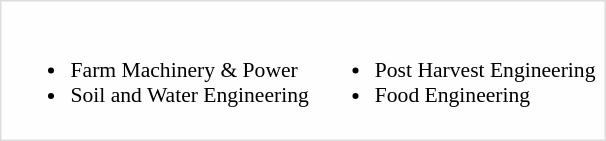<table style="border:1px solid #ddd; background:#fefefe; padding:3px; margin:0; margin:auto;">
<tr style="vertical-align:top; font-size:90%;">
<td><br><ul><li>Farm Machinery & Power</li><li>Soil and Water Engineering</li></ul></td>
<td><br><ul><li>Post Harvest Engineering</li><li>Food Engineering</li></ul></td>
</tr>
</table>
